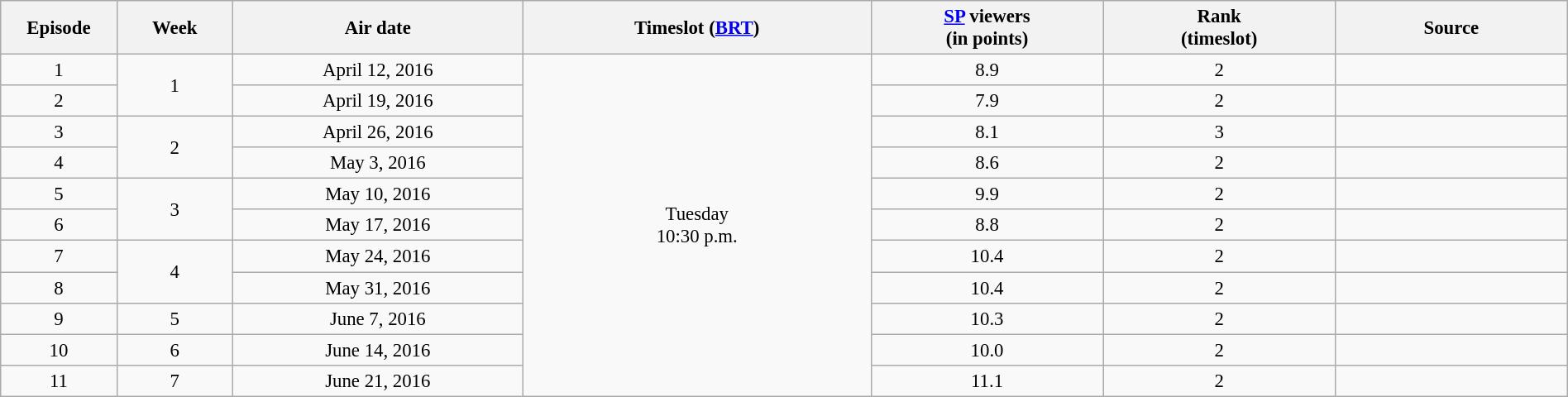<table class="wikitable sortable" style="text-align:center; font-size:95%; width: 100%">
<tr>
<th style="width:05.0%;">Episode</th>
<th style="width:05.0%;">Week</th>
<th style="width:12.5%;">Air date</th>
<th style="width:15.0%;">Timeslot (<a href='#'>BRT</a>)</th>
<th style="width:10.0%;"><a href='#'>SP</a> viewers<br>(in points)</th>
<th style="width:10.0%;">Rank<br>(timeslot)</th>
<th style="width:10.0%;">Source</th>
</tr>
<tr>
<td>1</td>
<td rowspan=2>1</td>
<td>April 12, 2016</td>
<td rowspan=11>Tuesday<br>10:30 p.m.</td>
<td>8.9</td>
<td>2</td>
<td></td>
</tr>
<tr>
<td>2</td>
<td>April 19, 2016</td>
<td>7.9</td>
<td>2</td>
<td></td>
</tr>
<tr>
<td>3</td>
<td rowspan=2>2</td>
<td>April 26, 2016</td>
<td>8.1</td>
<td>3</td>
<td></td>
</tr>
<tr>
<td>4</td>
<td>May 3, 2016</td>
<td>8.6</td>
<td>2</td>
<td></td>
</tr>
<tr>
<td>5</td>
<td rowspan=2>3</td>
<td>May 10, 2016</td>
<td>9.9</td>
<td>2</td>
<td></td>
</tr>
<tr>
<td>6</td>
<td>May 17, 2016</td>
<td>8.8</td>
<td>2</td>
<td></td>
</tr>
<tr>
<td>7</td>
<td rowspan=2>4</td>
<td>May 24, 2016</td>
<td>10.4</td>
<td>2</td>
<td></td>
</tr>
<tr>
<td>8</td>
<td>May 31, 2016</td>
<td>10.4</td>
<td>2</td>
<td></td>
</tr>
<tr>
<td>9</td>
<td>5</td>
<td>June 7, 2016</td>
<td>10.3</td>
<td>2</td>
<td></td>
</tr>
<tr>
<td>10</td>
<td>6</td>
<td>June 14, 2016</td>
<td>10.0</td>
<td>2</td>
<td></td>
</tr>
<tr>
<td>11</td>
<td>7</td>
<td nowrap>June 21, 2016</td>
<td>11.1</td>
<td>2</td>
<td></td>
</tr>
</table>
